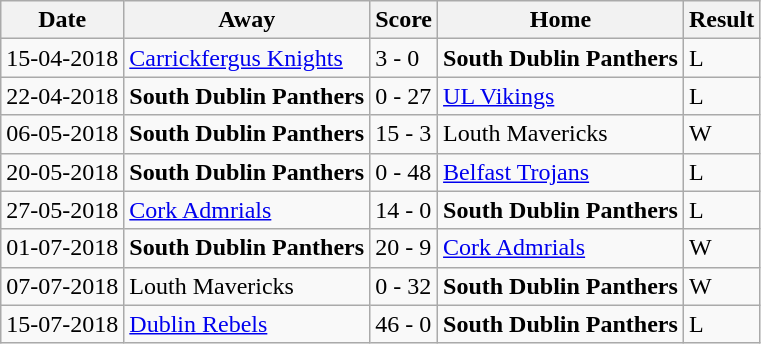<table class="wikitable">
<tr>
<th>Date</th>
<th>Away</th>
<th>Score</th>
<th>Home</th>
<th>Result</th>
</tr>
<tr>
<td>15-04-2018</td>
<td><a href='#'>Carrickfergus Knights</a></td>
<td>3 - 0</td>
<td><strong>South Dublin Panthers</strong></td>
<td>L</td>
</tr>
<tr>
<td>22-04-2018</td>
<td><strong>South Dublin Panthers</strong></td>
<td>0 - 27</td>
<td><a href='#'>UL Vikings</a></td>
<td>L</td>
</tr>
<tr>
<td>06-05-2018</td>
<td><strong>South Dublin Panthers</strong></td>
<td>15 - 3</td>
<td>Louth Mavericks</td>
<td>W</td>
</tr>
<tr>
<td>20-05-2018</td>
<td><strong>South Dublin Panthers</strong></td>
<td>0 - 48</td>
<td><a href='#'>Belfast Trojans</a></td>
<td>L</td>
</tr>
<tr>
<td>27-05-2018</td>
<td><a href='#'>Cork Admrials</a></td>
<td>14 - 0</td>
<td><strong>South Dublin Panthers</strong></td>
<td>L</td>
</tr>
<tr>
<td>01-07-2018</td>
<td><strong>South Dublin Panthers</strong></td>
<td>20 - 9</td>
<td><a href='#'>Cork Admrials</a></td>
<td>W</td>
</tr>
<tr>
<td>07-07-2018</td>
<td>Louth Mavericks</td>
<td>0 - 32</td>
<td><strong>South Dublin Panthers</strong></td>
<td>W</td>
</tr>
<tr>
<td>15-07-2018</td>
<td><a href='#'>Dublin Rebels</a></td>
<td>46 - 0</td>
<td><strong>South Dublin Panthers</strong></td>
<td>L</td>
</tr>
</table>
